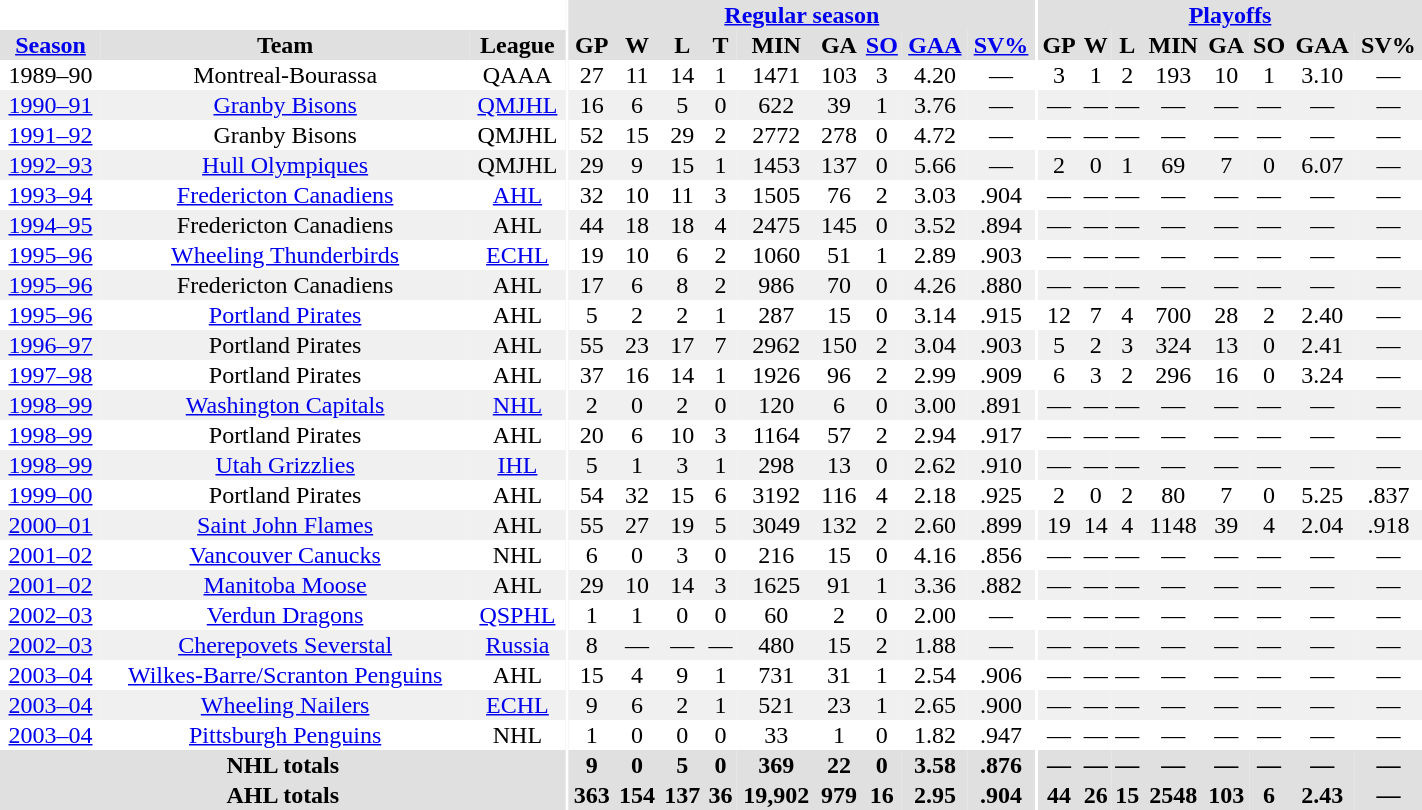<table border="0" cellpadding="1" cellspacing="0" style="width:75%; text-align:center;">
<tr bgcolor="#e0e0e0">
<th colspan="3" bgcolor="#ffffff"></th>
<th rowspan="99" bgcolor="#ffffff"></th>
<th colspan="9" bgcolor="#e0e0e0"><a href='#'>Regular season</a></th>
<th rowspan="99" bgcolor="#ffffff"></th>
<th colspan="8" bgcolor="#e0e0e0"><a href='#'>Playoffs</a></th>
</tr>
<tr bgcolor="#e0e0e0">
<th><a href='#'>Season</a></th>
<th>Team</th>
<th>League</th>
<th>GP</th>
<th>W</th>
<th>L</th>
<th>T</th>
<th>MIN</th>
<th>GA</th>
<th><a href='#'>SO</a></th>
<th><a href='#'>GAA</a></th>
<th><a href='#'>SV%</a></th>
<th>GP</th>
<th>W</th>
<th>L</th>
<th>MIN</th>
<th>GA</th>
<th>SO</th>
<th>GAA</th>
<th>SV%</th>
</tr>
<tr>
<td>1989–90</td>
<td>Montreal-Bourassa</td>
<td>QAAA</td>
<td>27</td>
<td>11</td>
<td>14</td>
<td>1</td>
<td>1471</td>
<td>103</td>
<td>3</td>
<td>4.20</td>
<td>—</td>
<td>3</td>
<td>1</td>
<td>2</td>
<td>193</td>
<td>10</td>
<td>1</td>
<td>3.10</td>
<td>—</td>
</tr>
<tr bgcolor="#f0f0f0">
<td><a href='#'>1990–91</a></td>
<td><a href='#'>Granby Bisons</a></td>
<td><a href='#'>QMJHL</a></td>
<td>16</td>
<td>6</td>
<td>5</td>
<td>0</td>
<td>622</td>
<td>39</td>
<td>1</td>
<td>3.76</td>
<td>—</td>
<td>—</td>
<td>—</td>
<td>—</td>
<td>—</td>
<td>—</td>
<td>—</td>
<td>—</td>
<td>—</td>
</tr>
<tr>
<td><a href='#'>1991–92</a></td>
<td>Granby Bisons</td>
<td>QMJHL</td>
<td>52</td>
<td>15</td>
<td>29</td>
<td>2</td>
<td>2772</td>
<td>278</td>
<td>0</td>
<td>4.72</td>
<td>—</td>
<td>—</td>
<td>—</td>
<td>—</td>
<td>—</td>
<td>—</td>
<td>—</td>
<td>—</td>
<td>—</td>
</tr>
<tr bgcolor="#f0f0f0">
<td><a href='#'>1992–93</a></td>
<td><a href='#'>Hull Olympiques</a></td>
<td>QMJHL</td>
<td>29</td>
<td>9</td>
<td>15</td>
<td>1</td>
<td>1453</td>
<td>137</td>
<td>0</td>
<td>5.66</td>
<td>—</td>
<td>2</td>
<td>0</td>
<td>1</td>
<td>69</td>
<td>7</td>
<td>0</td>
<td>6.07</td>
<td>—</td>
</tr>
<tr>
<td><a href='#'>1993–94</a></td>
<td><a href='#'>Fredericton Canadiens</a></td>
<td><a href='#'>AHL</a></td>
<td>32</td>
<td>10</td>
<td>11</td>
<td>3</td>
<td>1505</td>
<td>76</td>
<td>2</td>
<td>3.03</td>
<td>.904</td>
<td>—</td>
<td>—</td>
<td>—</td>
<td>—</td>
<td>—</td>
<td>—</td>
<td>—</td>
<td>—</td>
</tr>
<tr bgcolor="#f0f0f0">
<td><a href='#'>1994–95</a></td>
<td>Fredericton Canadiens</td>
<td>AHL</td>
<td>44</td>
<td>18</td>
<td>18</td>
<td>4</td>
<td>2475</td>
<td>145</td>
<td>0</td>
<td>3.52</td>
<td>.894</td>
<td>—</td>
<td>—</td>
<td>—</td>
<td>—</td>
<td>—</td>
<td>—</td>
<td>—</td>
<td>—</td>
</tr>
<tr>
<td><a href='#'>1995–96</a></td>
<td><a href='#'>Wheeling Thunderbirds</a></td>
<td><a href='#'>ECHL</a></td>
<td>19</td>
<td>10</td>
<td>6</td>
<td>2</td>
<td>1060</td>
<td>51</td>
<td>1</td>
<td>2.89</td>
<td>.903</td>
<td>—</td>
<td>—</td>
<td>—</td>
<td>—</td>
<td>—</td>
<td>—</td>
<td>—</td>
<td>—</td>
</tr>
<tr bgcolor="#f0f0f0">
<td><a href='#'>1995–96</a></td>
<td>Fredericton Canadiens</td>
<td>AHL</td>
<td>17</td>
<td>6</td>
<td>8</td>
<td>2</td>
<td>986</td>
<td>70</td>
<td>0</td>
<td>4.26</td>
<td>.880</td>
<td>—</td>
<td>—</td>
<td>—</td>
<td>—</td>
<td>—</td>
<td>—</td>
<td>—</td>
<td>—</td>
</tr>
<tr>
<td><a href='#'>1995–96</a></td>
<td><a href='#'>Portland Pirates</a></td>
<td>AHL</td>
<td>5</td>
<td>2</td>
<td>2</td>
<td>1</td>
<td>287</td>
<td>15</td>
<td>0</td>
<td>3.14</td>
<td>.915</td>
<td>12</td>
<td>7</td>
<td>4</td>
<td>700</td>
<td>28</td>
<td>2</td>
<td>2.40</td>
<td>—</td>
</tr>
<tr bgcolor="#f0f0f0">
<td><a href='#'>1996–97</a></td>
<td>Portland Pirates</td>
<td>AHL</td>
<td>55</td>
<td>23</td>
<td>17</td>
<td>7</td>
<td>2962</td>
<td>150</td>
<td>2</td>
<td>3.04</td>
<td>.903</td>
<td>5</td>
<td>2</td>
<td>3</td>
<td>324</td>
<td>13</td>
<td>0</td>
<td>2.41</td>
<td>—</td>
</tr>
<tr>
<td><a href='#'>1997–98</a></td>
<td>Portland Pirates</td>
<td>AHL</td>
<td>37</td>
<td>16</td>
<td>14</td>
<td>1</td>
<td>1926</td>
<td>96</td>
<td>2</td>
<td>2.99</td>
<td>.909</td>
<td>6</td>
<td>3</td>
<td>2</td>
<td>296</td>
<td>16</td>
<td>0</td>
<td>3.24</td>
<td>—</td>
</tr>
<tr bgcolor="#f0f0f0">
<td><a href='#'>1998–99</a></td>
<td><a href='#'>Washington Capitals</a></td>
<td><a href='#'>NHL</a></td>
<td>2</td>
<td>0</td>
<td>2</td>
<td>0</td>
<td>120</td>
<td>6</td>
<td>0</td>
<td>3.00</td>
<td>.891</td>
<td>—</td>
<td>—</td>
<td>—</td>
<td>—</td>
<td>—</td>
<td>—</td>
<td>—</td>
<td>—</td>
</tr>
<tr>
<td><a href='#'>1998–99</a></td>
<td>Portland Pirates</td>
<td>AHL</td>
<td>20</td>
<td>6</td>
<td>10</td>
<td>3</td>
<td>1164</td>
<td>57</td>
<td>2</td>
<td>2.94</td>
<td>.917</td>
<td>—</td>
<td>—</td>
<td>—</td>
<td>—</td>
<td>—</td>
<td>—</td>
<td>—</td>
<td>—</td>
</tr>
<tr bgcolor="#f0f0f0">
<td><a href='#'>1998–99</a></td>
<td><a href='#'>Utah Grizzlies</a></td>
<td><a href='#'>IHL</a></td>
<td>5</td>
<td>1</td>
<td>3</td>
<td>1</td>
<td>298</td>
<td>13</td>
<td>0</td>
<td>2.62</td>
<td>.910</td>
<td>—</td>
<td>—</td>
<td>—</td>
<td>—</td>
<td>—</td>
<td>—</td>
<td>—</td>
<td>—</td>
</tr>
<tr>
<td><a href='#'>1999–00</a></td>
<td>Portland Pirates</td>
<td>AHL</td>
<td>54</td>
<td>32</td>
<td>15</td>
<td>6</td>
<td>3192</td>
<td>116</td>
<td>4</td>
<td>2.18</td>
<td>.925</td>
<td>2</td>
<td>0</td>
<td>2</td>
<td>80</td>
<td>7</td>
<td>0</td>
<td>5.25</td>
<td>.837</td>
</tr>
<tr bgcolor="#f0f0f0">
<td><a href='#'>2000–01</a></td>
<td><a href='#'>Saint John Flames</a></td>
<td>AHL</td>
<td>55</td>
<td>27</td>
<td>19</td>
<td>5</td>
<td>3049</td>
<td>132</td>
<td>2</td>
<td>2.60</td>
<td>.899</td>
<td>19</td>
<td>14</td>
<td>4</td>
<td>1148</td>
<td>39</td>
<td>4</td>
<td>2.04</td>
<td>.918</td>
</tr>
<tr>
<td><a href='#'>2001–02</a></td>
<td><a href='#'>Vancouver Canucks</a></td>
<td>NHL</td>
<td>6</td>
<td>0</td>
<td>3</td>
<td>0</td>
<td>216</td>
<td>15</td>
<td>0</td>
<td>4.16</td>
<td>.856</td>
<td>—</td>
<td>—</td>
<td>—</td>
<td>—</td>
<td>—</td>
<td>—</td>
<td>—</td>
<td>—</td>
</tr>
<tr bgcolor="#f0f0f0">
<td><a href='#'>2001–02</a></td>
<td><a href='#'>Manitoba Moose</a></td>
<td>AHL</td>
<td>29</td>
<td>10</td>
<td>14</td>
<td>3</td>
<td>1625</td>
<td>91</td>
<td>1</td>
<td>3.36</td>
<td>.882</td>
<td>—</td>
<td>—</td>
<td>—</td>
<td>—</td>
<td>—</td>
<td>—</td>
<td>—</td>
<td>—</td>
</tr>
<tr>
<td><a href='#'>2002–03</a></td>
<td><a href='#'>Verdun Dragons</a></td>
<td><a href='#'>QSPHL</a></td>
<td>1</td>
<td>1</td>
<td>0</td>
<td>0</td>
<td>60</td>
<td>2</td>
<td>0</td>
<td>2.00</td>
<td>—</td>
<td>—</td>
<td>—</td>
<td>—</td>
<td>—</td>
<td>—</td>
<td>—</td>
<td>—</td>
<td>—</td>
</tr>
<tr bgcolor="#f0f0f0">
<td><a href='#'>2002–03</a></td>
<td><a href='#'>Cherepovets Severstal</a></td>
<td><a href='#'>Russia</a></td>
<td>8</td>
<td>—</td>
<td>—</td>
<td>—</td>
<td>480</td>
<td>15</td>
<td>2</td>
<td>1.88</td>
<td>—</td>
<td>—</td>
<td>—</td>
<td>—</td>
<td>—</td>
<td>—</td>
<td>—</td>
<td>—</td>
<td>—</td>
</tr>
<tr>
<td><a href='#'>2003–04</a></td>
<td><a href='#'>Wilkes-Barre/Scranton Penguins</a></td>
<td>AHL</td>
<td>15</td>
<td>4</td>
<td>9</td>
<td>1</td>
<td>731</td>
<td>31</td>
<td>1</td>
<td>2.54</td>
<td>.906</td>
<td>—</td>
<td>—</td>
<td>—</td>
<td>—</td>
<td>—</td>
<td>—</td>
<td>—</td>
<td>—</td>
</tr>
<tr bgcolor="#f0f0f0">
<td><a href='#'>2003–04</a></td>
<td><a href='#'>Wheeling Nailers</a></td>
<td><a href='#'>ECHL</a></td>
<td>9</td>
<td>6</td>
<td>2</td>
<td>1</td>
<td>521</td>
<td>23</td>
<td>1</td>
<td>2.65</td>
<td>.900</td>
<td>—</td>
<td>—</td>
<td>—</td>
<td>—</td>
<td>—</td>
<td>—</td>
<td>—</td>
<td>—</td>
</tr>
<tr>
<td><a href='#'>2003–04</a></td>
<td><a href='#'>Pittsburgh Penguins</a></td>
<td>NHL</td>
<td>1</td>
<td>0</td>
<td>0</td>
<td>0</td>
<td>33</td>
<td>1</td>
<td>0</td>
<td>1.82</td>
<td>.947</td>
<td>—</td>
<td>—</td>
<td>—</td>
<td>—</td>
<td>—</td>
<td>—</td>
<td>—</td>
<td>—</td>
</tr>
<tr bgcolor="#e0e0e0">
<th colspan="3">NHL totals</th>
<th>9</th>
<th>0</th>
<th>5</th>
<th>0</th>
<th>369</th>
<th>22</th>
<th>0</th>
<th>3.58</th>
<th>.876</th>
<th>—</th>
<th>—</th>
<th>—</th>
<th>—</th>
<th>—</th>
<th>—</th>
<th>—</th>
<th>—</th>
</tr>
<tr bgcolor="#e0e0e0">
<th colspan="3">AHL totals</th>
<th>363</th>
<th>154</th>
<th>137</th>
<th>36</th>
<th>19,902</th>
<th>979</th>
<th>16</th>
<th>2.95</th>
<th>.904</th>
<th>44</th>
<th>26</th>
<th>15</th>
<th>2548</th>
<th>103</th>
<th>6</th>
<th>2.43</th>
<th>—</th>
</tr>
</table>
